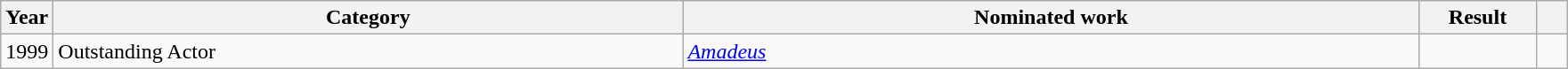<table class="wikitable">
<tr>
<th scope="col" style="width:1em;">Year</th>
<th scope="col" style="width:29em;">Category</th>
<th scope="col" style="width:34em;">Nominated work</th>
<th scope="col" style="width:5em;">Result</th>
<th scope="col" style="width:1em;"></th>
</tr>
<tr>
<td>1999</td>
<td>Outstanding Actor</td>
<td><em><a href='#'>Amadeus</a></em></td>
<td></td>
<td></td>
</tr>
</table>
